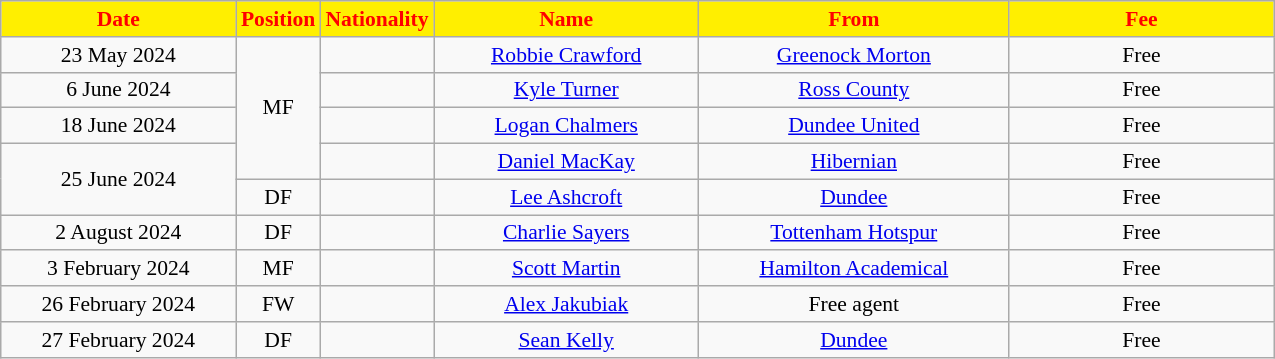<table class="wikitable"  style="text-align:center; font-size:90%; ">
<tr>
<th style="background:#FFEF00; color:red; width:150px;">Date</th>
<th style="background:#FFEF00; color:red; width:45px;">Position</th>
<th style="background:#FFEF00; color:red; width:45px;">Nationality</th>
<th style="background:#FFEF00; color:red; width:170px;">Name</th>
<th style="background:#FFEF00; color:red; width:200px;">From</th>
<th style="background:#FFEF00; color:red; width:170px;">Fee</th>
</tr>
<tr>
<td>23 May 2024</td>
<td rowspan=4>MF</td>
<td></td>
<td><a href='#'>Robbie Crawford</a></td>
<td><a href='#'>Greenock Morton</a></td>
<td>Free</td>
</tr>
<tr>
<td>6 June 2024</td>
<td></td>
<td><a href='#'>Kyle Turner</a></td>
<td><a href='#'>Ross County</a></td>
<td>Free</td>
</tr>
<tr>
<td>18 June 2024</td>
<td></td>
<td><a href='#'>Logan Chalmers</a></td>
<td><a href='#'>Dundee United</a></td>
<td>Free</td>
</tr>
<tr>
<td rowspan=2>25 June 2024</td>
<td></td>
<td><a href='#'>Daniel MacKay</a></td>
<td><a href='#'>Hibernian</a></td>
<td>Free</td>
</tr>
<tr>
<td>DF</td>
<td></td>
<td><a href='#'>Lee Ashcroft</a></td>
<td><a href='#'>Dundee</a></td>
<td>Free</td>
</tr>
<tr>
<td>2 August 2024</td>
<td>DF</td>
<td></td>
<td><a href='#'>Charlie Sayers</a></td>
<td><a href='#'>Tottenham Hotspur</a></td>
<td>Free</td>
</tr>
<tr>
<td>3 February 2024</td>
<td>MF</td>
<td></td>
<td><a href='#'>Scott Martin</a></td>
<td><a href='#'>Hamilton Academical</a></td>
<td>Free</td>
</tr>
<tr>
<td>26 February 2024</td>
<td>FW</td>
<td></td>
<td><a href='#'>Alex Jakubiak</a></td>
<td>Free agent</td>
<td>Free</td>
</tr>
<tr>
<td>27 February 2024</td>
<td>DF</td>
<td></td>
<td><a href='#'>Sean Kelly</a></td>
<td><a href='#'>Dundee</a></td>
<td>Free</td>
</tr>
</table>
